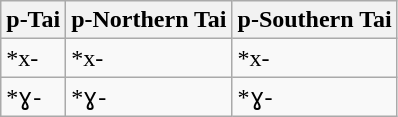<table class="wikitable">
<tr>
<th>p-Tai</th>
<th>p-Northern Tai</th>
<th>p-Southern Tai</th>
</tr>
<tr>
<td>*x-</td>
<td>*x-</td>
<td>*x-</td>
</tr>
<tr>
<td>*ɣ-</td>
<td>*ɣ-</td>
<td>*ɣ-</td>
</tr>
</table>
